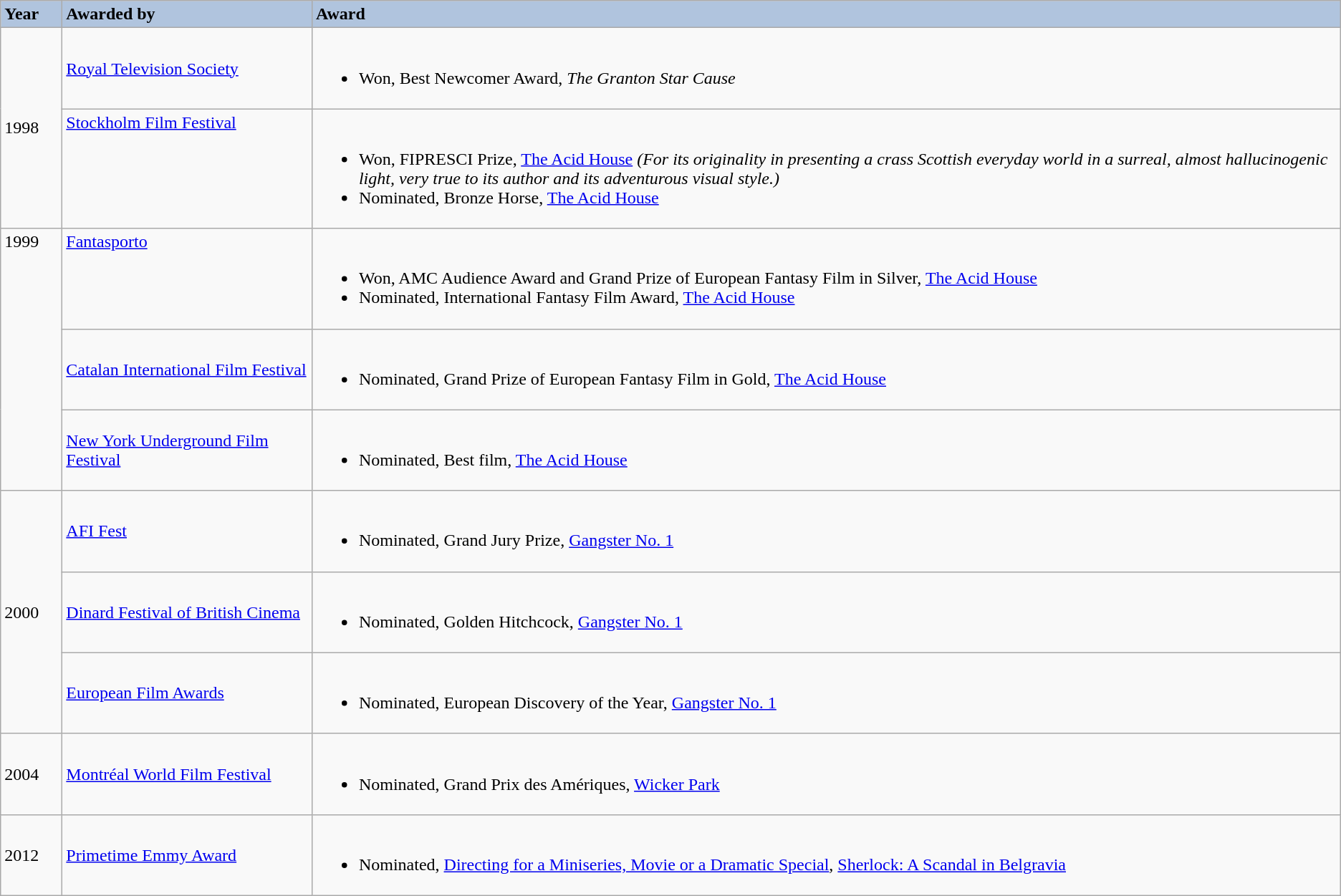<table class="wikitable">
<tr>
<th width="50" style="text-align:left;background-color:#B0C4DE;">Year</th>
<th width="225" style="text-align:left;background-color:#B0C4DE;">Awarded by</th>
<th style="text-align:left;background-color:#B0C4DE;">Award</th>
</tr>
<tr>
<td rowspan="2">1998</td>
<td><a href='#'>Royal Television Society</a></td>
<td><br><ul><li>Won, Best Newcomer Award, <em>The Granton Star Cause</em></li></ul></td>
</tr>
<tr valign="top">
<td><a href='#'>Stockholm Film Festival</a></td>
<td><br><ul><li>Won, FIPRESCI Prize, <a href='#'>The Acid House</a> <em>(For its originality in presenting a crass Scottish everyday world in a surreal, almost hallucinogenic light, very true to its author and its adventurous visual style.)</em></li><li>Nominated, Bronze Horse, <a href='#'>The Acid House</a></li></ul></td>
</tr>
<tr valign="top">
<td rowspan="3">1999</td>
<td><a href='#'>Fantasporto</a></td>
<td><br><ul><li>Won, AMC Audience Award and Grand Prize of European Fantasy Film in Silver, <a href='#'>The Acid House</a></li><li>Nominated, International Fantasy Film Award, <a href='#'>The Acid House</a></li></ul></td>
</tr>
<tr>
<td><a href='#'>Catalan International Film Festival</a></td>
<td><br><ul><li>Nominated, Grand Prize of European Fantasy Film in Gold, <a href='#'>The Acid House</a></li></ul></td>
</tr>
<tr>
<td><a href='#'>New York Underground Film Festival</a></td>
<td><br><ul><li>Nominated, Best film, <a href='#'>The Acid House</a></li></ul></td>
</tr>
<tr>
<td rowspan="3">2000</td>
<td><a href='#'>AFI Fest</a></td>
<td><br><ul><li>Nominated, Grand Jury Prize, <a href='#'>Gangster No. 1</a></li></ul></td>
</tr>
<tr>
<td><a href='#'>Dinard Festival of British Cinema</a></td>
<td><br><ul><li>Nominated, Golden Hitchcock, <a href='#'>Gangster No. 1</a></li></ul></td>
</tr>
<tr>
<td><a href='#'>European Film Awards</a></td>
<td><br><ul><li>Nominated, European Discovery of the Year, <a href='#'>Gangster No. 1</a></li></ul></td>
</tr>
<tr>
<td>2004</td>
<td><a href='#'>Montréal World Film Festival</a></td>
<td><br><ul><li>Nominated, Grand Prix des Amériques, <a href='#'>Wicker Park</a></li></ul></td>
</tr>
<tr>
<td>2012</td>
<td><a href='#'>Primetime Emmy Award</a></td>
<td><br><ul><li>Nominated, <a href='#'>Directing for a Miniseries, Movie or a Dramatic Special</a>, <a href='#'>Sherlock: A Scandal in Belgravia</a></li></ul></td>
</tr>
</table>
